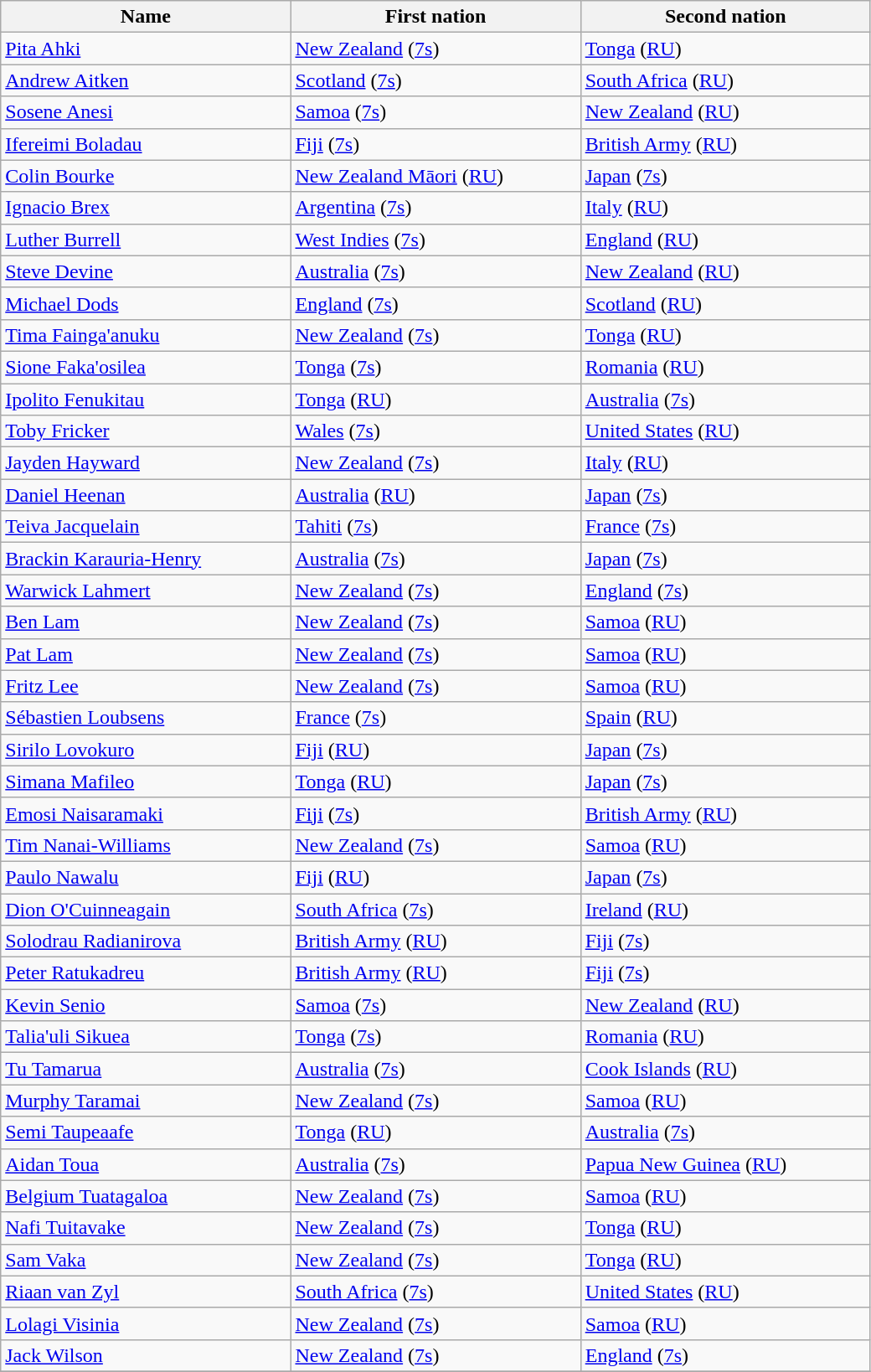<table class="wikitable sortable sticky-header width=75%">
<tr>
<th width=25%>Name</th>
<th width=25%>First nation</th>
<th width=25%>Second nation</th>
</tr>
<tr>
<td><a href='#'>Pita Ahki</a></td>
<td> <a href='#'>New Zealand</a> (<a href='#'>7s</a>)</td>
<td> <a href='#'>Tonga</a> (<a href='#'>RU</a>)</td>
</tr>
<tr>
<td><a href='#'>Andrew Aitken</a></td>
<td> <a href='#'>Scotland</a> (<a href='#'>7s</a>)</td>
<td> <a href='#'>South Africa</a> (<a href='#'>RU</a>)</td>
</tr>
<tr>
<td><a href='#'>Sosene Anesi</a></td>
<td> <a href='#'>Samoa</a> (<a href='#'>7s</a>)</td>
<td> <a href='#'>New Zealand</a> (<a href='#'>RU</a>)</td>
</tr>
<tr>
<td><a href='#'>Ifereimi Boladau</a></td>
<td> <a href='#'>Fiji</a> (<a href='#'>7s</a>)</td>
<td> <a href='#'>British Army</a> (<a href='#'>RU</a>)</td>
</tr>
<tr>
<td><a href='#'>Colin Bourke</a></td>
<td> <a href='#'>New Zealand Māori</a> (<a href='#'>RU</a>)</td>
<td> <a href='#'>Japan</a> (<a href='#'>7s</a>)</td>
</tr>
<tr>
<td><a href='#'>Ignacio Brex</a></td>
<td> <a href='#'>Argentina</a> (<a href='#'>7s</a>)</td>
<td> <a href='#'>Italy</a> (<a href='#'>RU</a>)</td>
</tr>
<tr>
<td><a href='#'>Luther Burrell</a></td>
<td> <a href='#'>West Indies</a> (<a href='#'>7s</a>)</td>
<td> <a href='#'>England</a> (<a href='#'>RU</a>)</td>
</tr>
<tr>
<td><a href='#'>Steve Devine</a></td>
<td> <a href='#'>Australia</a> (<a href='#'>7s</a>)</td>
<td> <a href='#'>New Zealand</a> (<a href='#'>RU</a>)</td>
</tr>
<tr>
<td><a href='#'>Michael Dods</a></td>
<td> <a href='#'>England</a> (<a href='#'>7s</a>)</td>
<td> <a href='#'>Scotland</a> (<a href='#'>RU</a>)</td>
</tr>
<tr>
<td><a href='#'>Tima Fainga'anuku</a></td>
<td> <a href='#'>New Zealand</a> (<a href='#'>7s</a>)</td>
<td> <a href='#'>Tonga</a> (<a href='#'>RU</a>)</td>
</tr>
<tr>
<td><a href='#'>Sione Faka'osilea</a></td>
<td> <a href='#'>Tonga</a> (<a href='#'>7s</a>)</td>
<td> <a href='#'>Romania</a> (<a href='#'>RU</a>)</td>
</tr>
<tr>
<td><a href='#'>Ipolito Fenukitau</a></td>
<td> <a href='#'>Tonga</a> (<a href='#'>RU</a>)</td>
<td> <a href='#'>Australia</a> (<a href='#'>7s</a>)</td>
</tr>
<tr>
<td><a href='#'>Toby Fricker</a></td>
<td> <a href='#'>Wales</a> (<a href='#'>7s</a>)</td>
<td> <a href='#'>United States</a> (<a href='#'>RU</a>)</td>
</tr>
<tr>
<td><a href='#'>Jayden Hayward</a></td>
<td> <a href='#'>New Zealand</a> (<a href='#'>7s</a>)</td>
<td> <a href='#'>Italy</a> (<a href='#'>RU</a>)</td>
</tr>
<tr>
<td><a href='#'>Daniel Heenan</a></td>
<td> <a href='#'>Australia</a> (<a href='#'>RU</a>)</td>
<td> <a href='#'>Japan</a> (<a href='#'>7s</a>)</td>
</tr>
<tr>
<td><a href='#'>Teiva Jacquelain</a></td>
<td> <a href='#'>Tahiti</a> (<a href='#'>7s</a>)</td>
<td> <a href='#'>France</a> (<a href='#'>7s</a>)</td>
</tr>
<tr>
<td><a href='#'>Brackin Karauria-Henry</a></td>
<td> <a href='#'>Australia</a> (<a href='#'>7s</a>)</td>
<td> <a href='#'>Japan</a> (<a href='#'>7s</a>)</td>
</tr>
<tr>
<td><a href='#'>Warwick Lahmert</a></td>
<td> <a href='#'>New Zealand</a> (<a href='#'>7s</a>)</td>
<td> <a href='#'>England</a> (<a href='#'>7s</a>)</td>
</tr>
<tr>
<td><a href='#'>Ben Lam</a></td>
<td> <a href='#'>New Zealand</a> (<a href='#'>7s</a>)</td>
<td> <a href='#'>Samoa</a> (<a href='#'>RU</a>)</td>
</tr>
<tr>
<td><a href='#'>Pat Lam</a></td>
<td> <a href='#'>New Zealand</a> (<a href='#'>7s</a>)</td>
<td> <a href='#'>Samoa</a> (<a href='#'>RU</a>)</td>
</tr>
<tr>
<td><a href='#'>Fritz Lee</a></td>
<td> <a href='#'>New Zealand</a> (<a href='#'>7s</a>)</td>
<td> <a href='#'>Samoa</a> (<a href='#'>RU</a>)</td>
</tr>
<tr>
<td><a href='#'>Sébastien Loubsens</a></td>
<td> <a href='#'>France</a> (<a href='#'>7s</a>)</td>
<td> <a href='#'>Spain</a> (<a href='#'>RU</a>)</td>
</tr>
<tr>
<td><a href='#'>Sirilo Lovokuro</a></td>
<td> <a href='#'>Fiji</a> (<a href='#'>RU</a>)</td>
<td> <a href='#'>Japan</a> (<a href='#'>7s</a>)</td>
</tr>
<tr>
<td><a href='#'>Simana Mafileo</a></td>
<td> <a href='#'>Tonga</a> (<a href='#'>RU</a>)</td>
<td> <a href='#'>Japan</a> (<a href='#'>7s</a>)</td>
</tr>
<tr>
<td><a href='#'>Emosi Naisaramaki</a></td>
<td> <a href='#'>Fiji</a> (<a href='#'>7s</a>)</td>
<td> <a href='#'>British Army</a> (<a href='#'>RU</a>)</td>
</tr>
<tr>
<td><a href='#'>Tim Nanai-Williams</a></td>
<td> <a href='#'>New Zealand</a> (<a href='#'>7s</a>)</td>
<td> <a href='#'>Samoa</a> (<a href='#'>RU</a>)</td>
</tr>
<tr>
<td><a href='#'>Paulo Nawalu</a></td>
<td> <a href='#'>Fiji</a> (<a href='#'>RU</a>)</td>
<td> <a href='#'>Japan</a> (<a href='#'>7s</a>)</td>
</tr>
<tr>
<td><a href='#'>Dion O'Cuinneagain</a></td>
<td> <a href='#'>South Africa</a> (<a href='#'>7s</a>)</td>
<td> <a href='#'>Ireland</a> (<a href='#'>RU</a>)</td>
</tr>
<tr>
<td><a href='#'>Solodrau Radianirova</a></td>
<td> <a href='#'>British Army</a> (<a href='#'>RU</a>)</td>
<td> <a href='#'>Fiji</a> (<a href='#'>7s</a>)</td>
</tr>
<tr>
<td><a href='#'>Peter Ratukadreu</a></td>
<td> <a href='#'>British Army</a> (<a href='#'>RU</a>)</td>
<td> <a href='#'>Fiji</a> (<a href='#'>7s</a>)</td>
</tr>
<tr>
<td><a href='#'>Kevin Senio</a></td>
<td> <a href='#'>Samoa</a> (<a href='#'>7s</a>)</td>
<td> <a href='#'>New Zealand</a> (<a href='#'>RU</a>)</td>
</tr>
<tr>
<td><a href='#'>Talia'uli Sikuea</a></td>
<td> <a href='#'>Tonga</a> (<a href='#'>7s</a>)</td>
<td> <a href='#'>Romania</a> (<a href='#'>RU</a>)</td>
</tr>
<tr>
<td><a href='#'>Tu Tamarua</a></td>
<td> <a href='#'>Australia</a> (<a href='#'>7s</a>)</td>
<td> <a href='#'>Cook Islands</a> (<a href='#'>RU</a>)</td>
</tr>
<tr>
<td><a href='#'>Murphy Taramai</a></td>
<td> <a href='#'>New Zealand</a> (<a href='#'>7s</a>)</td>
<td> <a href='#'>Samoa</a> (<a href='#'>RU</a>)</td>
</tr>
<tr>
<td><a href='#'>Semi Taupeaafe</a></td>
<td> <a href='#'>Tonga</a> (<a href='#'>RU</a>)</td>
<td> <a href='#'>Australia</a> (<a href='#'>7s</a>)</td>
</tr>
<tr>
<td><a href='#'>Aidan Toua</a></td>
<td> <a href='#'>Australia</a> (<a href='#'>7s</a>)</td>
<td> <a href='#'>Papua New Guinea</a> (<a href='#'>RU</a>)</td>
</tr>
<tr>
<td><a href='#'>Belgium Tuatagaloa</a></td>
<td> <a href='#'>New Zealand</a> (<a href='#'>7s</a>)</td>
<td> <a href='#'>Samoa</a> (<a href='#'>RU</a>)</td>
</tr>
<tr>
<td><a href='#'>Nafi Tuitavake</a></td>
<td> <a href='#'>New Zealand</a> (<a href='#'>7s</a>)</td>
<td> <a href='#'>Tonga</a> (<a href='#'>RU</a>)</td>
</tr>
<tr>
<td><a href='#'>Sam Vaka</a></td>
<td> <a href='#'>New Zealand</a> (<a href='#'>7s</a>)</td>
<td> <a href='#'>Tonga</a> (<a href='#'>RU</a>)</td>
</tr>
<tr>
<td><a href='#'>Riaan van Zyl</a></td>
<td> <a href='#'>South Africa</a> (<a href='#'>7s</a>)</td>
<td> <a href='#'>United States</a> (<a href='#'>RU</a>)</td>
</tr>
<tr>
<td><a href='#'>Lolagi Visinia</a></td>
<td> <a href='#'>New Zealand</a> (<a href='#'>7s</a>)</td>
<td> <a href='#'>Samoa</a> (<a href='#'>RU</a>)</td>
</tr>
<tr>
<td><a href='#'>Jack Wilson</a></td>
<td> <a href='#'>New Zealand</a> (<a href='#'>7s</a>)</td>
<td> <a href='#'>England</a> (<a href='#'>7s</a>)</td>
</tr>
<tr>
</tr>
</table>
